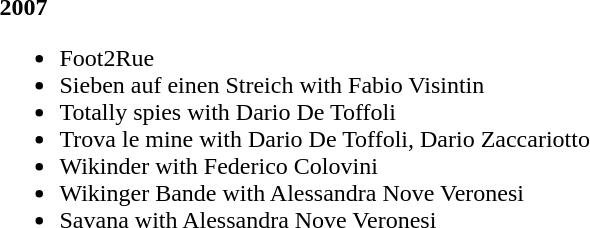<table>
<tr>
<td><strong>2007</strong><br><ul><li>Foot2Rue</li><li>Sieben auf einen Streich with Fabio Visintin</li><li>Totally spies with Dario De Toffoli</li><li>Trova le mine with Dario De Toffoli, Dario Zaccariotto</li><li>Wikinder with Federico Colovini</li><li>Wikinger Bande with Alessandra Nove Veronesi</li><li>Savana with Alessandra Nove Veronesi</li></ul></td>
</tr>
</table>
